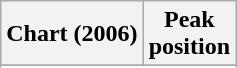<table class="wikitable sortable plainrowheaders">
<tr>
<th>Chart (2006)</th>
<th>Peak<br>position</th>
</tr>
<tr>
</tr>
<tr>
</tr>
</table>
